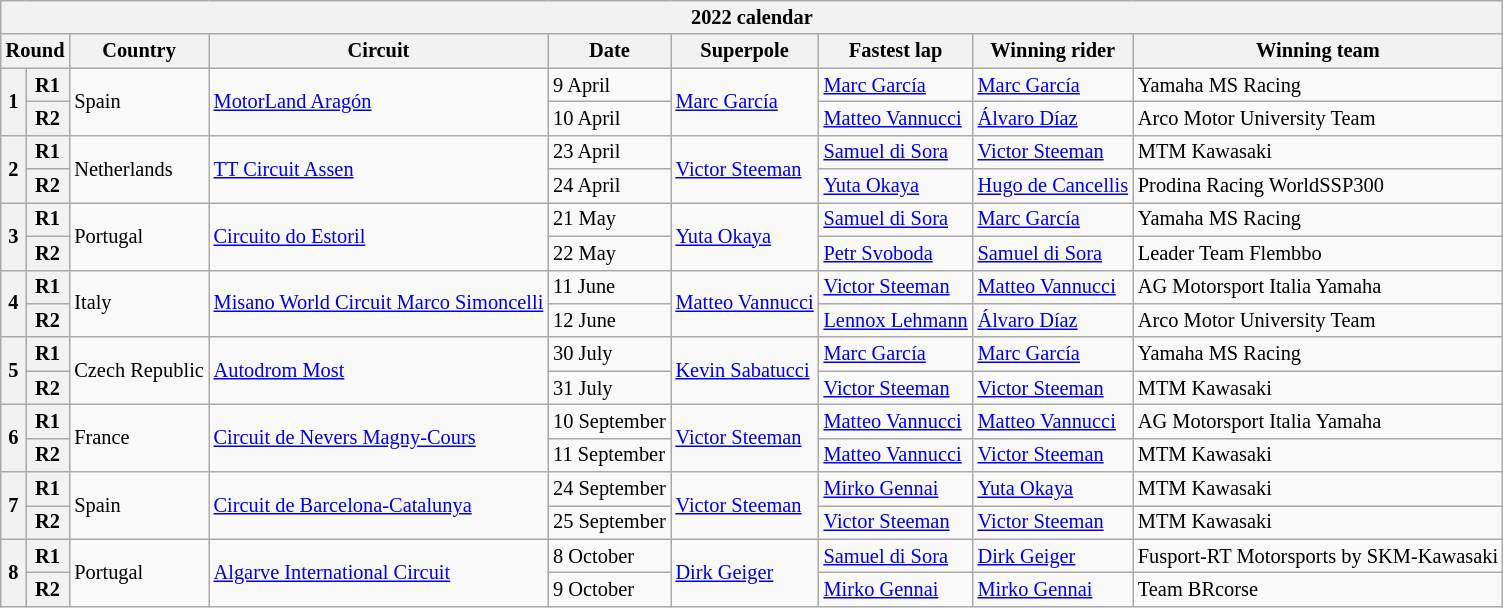<table class="wikitable" style="font-size: 85%">
<tr>
<th colspan=10>2022 calendar</th>
</tr>
<tr>
<th colspan=2>Round</th>
<th>Country</th>
<th>Circuit</th>
<th>Date</th>
<th>Superpole</th>
<th>Fastest lap</th>
<th>Winning rider</th>
<th>Winning team</th>
</tr>
<tr>
<th rowspan="2">1</th>
<th>R1</th>
<td rowspan="2"> Spain</td>
<td rowspan="2"><a href='#'>MotorLand Aragón</a></td>
<td>9 April</td>
<td rowspan="2"> <a href='#'>Marc García</a></td>
<td> <a href='#'>Marc García</a></td>
<td> <a href='#'>Marc García</a></td>
<td>Yamaha MS Racing</td>
</tr>
<tr>
<th>R2</th>
<td>10 April</td>
<td> <a href='#'>Matteo Vannucci</a></td>
<td> <a href='#'>Álvaro Díaz</a></td>
<td>Arco Motor University Team</td>
</tr>
<tr>
<th rowspan="2">2</th>
<th>R1</th>
<td rowspan="2"> Netherlands</td>
<td rowspan="2"><a href='#'>TT Circuit Assen</a></td>
<td>23 April</td>
<td rowspan="2"> <a href='#'>Victor Steeman</a></td>
<td> <a href='#'>Samuel di Sora</a></td>
<td> <a href='#'>Victor Steeman</a></td>
<td>MTM Kawasaki</td>
</tr>
<tr>
<th>R2</th>
<td>24 April</td>
<td> <a href='#'>Yuta Okaya</a></td>
<td nowrap> <a href='#'>Hugo de Cancellis</a></td>
<td>Prodina Racing WorldSSP300</td>
</tr>
<tr>
<th rowspan="2">3</th>
<th>R1</th>
<td rowspan="2"> Portugal</td>
<td rowspan="2"><a href='#'>Circuito do Estoril</a></td>
<td>21 May</td>
<td rowspan="2"> <a href='#'>Yuta Okaya</a></td>
<td> <a href='#'>Samuel di Sora</a></td>
<td> <a href='#'>Marc García</a></td>
<td>Yamaha MS Racing</td>
</tr>
<tr>
<th>R2</th>
<td>22 May</td>
<td> <a href='#'>Petr Svoboda</a></td>
<td> <a href='#'>Samuel di Sora</a></td>
<td>Leader Team Flembbo</td>
</tr>
<tr>
<th rowspan="2">4</th>
<th>R1</th>
<td rowspan="2"> Italy</td>
<td rowspan="2" nowrap><a href='#'>Misano World Circuit Marco Simoncelli</a></td>
<td>11 June</td>
<td rowspan="2" nowrap> <a href='#'>Matteo Vannucci</a></td>
<td> <a href='#'>Victor Steeman</a></td>
<td> <a href='#'>Matteo Vannucci</a></td>
<td>AG Motorsport Italia Yamaha</td>
</tr>
<tr>
<th>R2</th>
<td>12 June</td>
<td nowrap> <a href='#'>Lennox Lehmann</a></td>
<td> <a href='#'>Álvaro Díaz</a></td>
<td>Arco Motor University Team</td>
</tr>
<tr>
<th rowspan="2">5</th>
<th>R1</th>
<td rowspan="2" nowrap> Czech Republic</td>
<td rowspan="2"><a href='#'>Autodrom Most</a></td>
<td>30 July</td>
<td rowspan="2"> <a href='#'>Kevin Sabatucci</a></td>
<td> <a href='#'>Marc García</a></td>
<td> <a href='#'>Marc García</a></td>
<td>Yamaha MS Racing</td>
</tr>
<tr>
<th>R2</th>
<td>31 July</td>
<td> <a href='#'>Victor Steeman</a></td>
<td> <a href='#'>Victor Steeman</a></td>
<td>MTM Kawasaki</td>
</tr>
<tr>
<th rowspan="2">6</th>
<th>R1</th>
<td rowspan="2"> France</td>
<td rowspan="2"><a href='#'>Circuit de Nevers Magny-Cours</a></td>
<td>10 September</td>
<td rowspan="2"> <a href='#'>Victor Steeman</a></td>
<td> <a href='#'>Matteo Vannucci</a></td>
<td nowrap> <a href='#'>Matteo Vannucci</a></td>
<td>AG Motorsport Italia Yamaha</td>
</tr>
<tr>
<th>R2</th>
<td>11 September</td>
<td> <a href='#'>Matteo Vannucci</a></td>
<td> <a href='#'>Victor Steeman</a></td>
<td>MTM Kawasaki</td>
</tr>
<tr>
<th rowspan="2">7</th>
<th>R1</th>
<td rowspan="2"> Spain</td>
<td rowspan="2"><a href='#'>Circuit de Barcelona-Catalunya</a></td>
<td>24 September</td>
<td rowspan="2"> <a href='#'>Victor Steeman</a></td>
<td> <a href='#'>Mirko Gennai</a></td>
<td> <a href='#'>Yuta Okaya</a></td>
<td>MTM Kawasaki</td>
</tr>
<tr>
<th>R2</th>
<td nowrap>25 September</td>
<td> <a href='#'>Victor Steeman</a></td>
<td> <a href='#'>Victor Steeman</a></td>
<td>MTM Kawasaki</td>
</tr>
<tr>
<th rowspan="2">8</th>
<th>R1</th>
<td rowspan="2"> Portugal</td>
<td rowspan="2"><a href='#'>Algarve International Circuit</a></td>
<td>8 October</td>
<td rowspan="2"> <a href='#'>Dirk Geiger</a></td>
<td> <a href='#'>Samuel di Sora</a></td>
<td> <a href='#'>Dirk Geiger</a></td>
<td nowrap>Fusport-RT Motorsports by SKM-Kawasaki</td>
</tr>
<tr>
<th>R2</th>
<td>9 October</td>
<td> <a href='#'>Mirko Gennai</a></td>
<td> <a href='#'>Mirko Gennai</a></td>
<td>Team BRcorse</td>
</tr>
</table>
